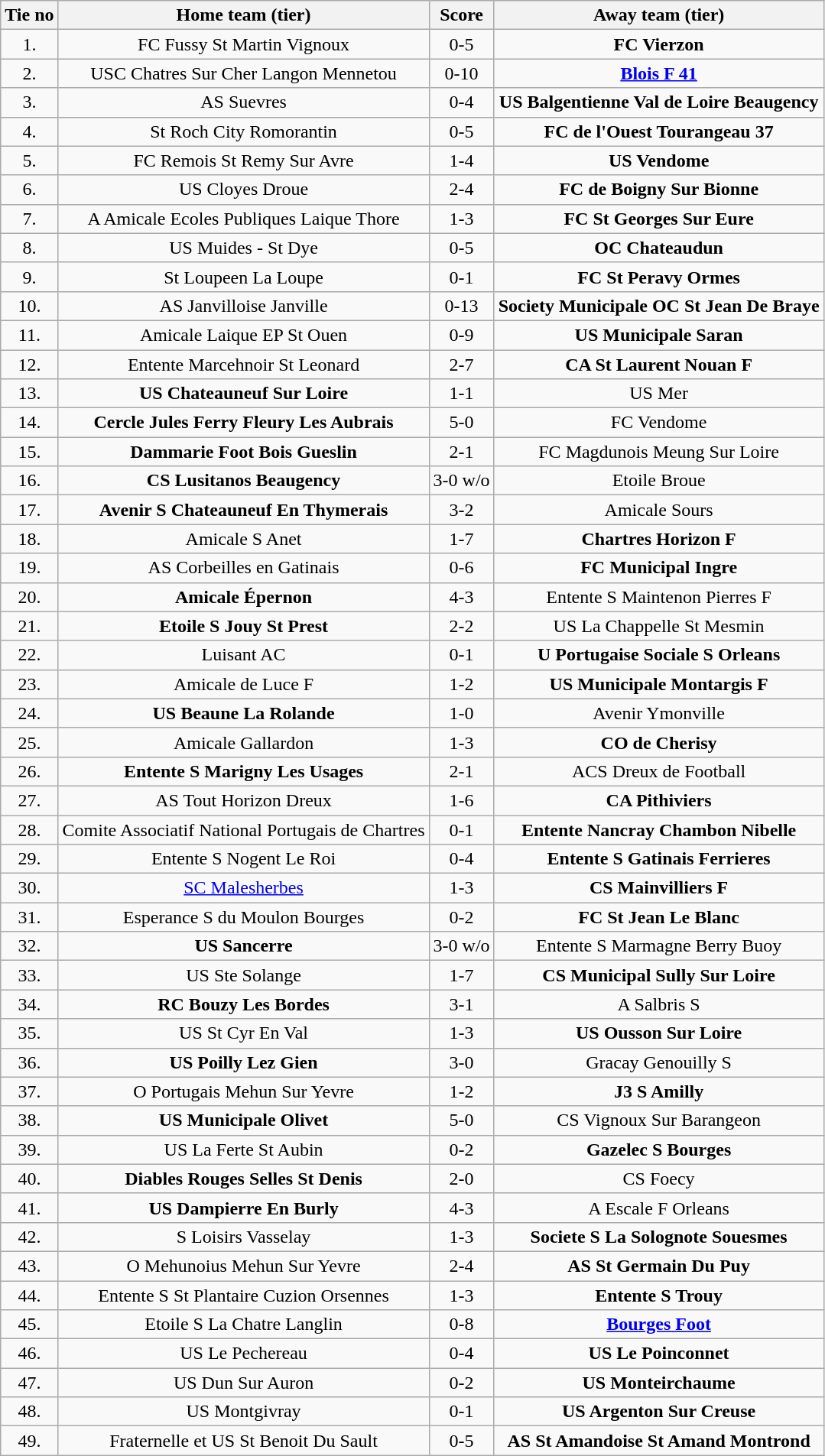<table class="wikitable" style="text-align: center">
<tr>
<th>Tie no</th>
<th>Home team (tier)</th>
<th>Score</th>
<th>Away team (tier)</th>
</tr>
<tr>
<td>1.</td>
<td>FC Fussy St Martin Vignoux</td>
<td>0-5</td>
<td><strong>FC Vierzon</strong></td>
</tr>
<tr>
<td>2.</td>
<td>USC Chatres Sur Cher Langon Mennetou</td>
<td>0-10</td>
<td><strong><a href='#'>Blois F 41</a></strong></td>
</tr>
<tr>
<td>3.</td>
<td>AS Suevres</td>
<td>0-4</td>
<td><strong>US Balgentienne Val de Loire Beaugency</strong></td>
</tr>
<tr>
<td>4.</td>
<td>St Roch City Romorantin</td>
<td>0-5</td>
<td><strong>FC de l'Ouest Tourangeau 37</strong></td>
</tr>
<tr>
<td>5.</td>
<td>FC Remois St Remy Sur Avre</td>
<td>1-4</td>
<td><strong>US Vendome</strong></td>
</tr>
<tr>
<td>6.</td>
<td>US Cloyes Droue</td>
<td>2-4 </td>
<td><strong>FC de Boigny Sur Bionne</strong></td>
</tr>
<tr>
<td>7.</td>
<td>A Amicale Ecoles Publiques Laique Thore</td>
<td>1-3</td>
<td><strong>FC St Georges Sur Eure</strong></td>
</tr>
<tr>
<td>8.</td>
<td>US Muides - St Dye</td>
<td>0-5</td>
<td><strong>OC Chateaudun</strong></td>
</tr>
<tr>
<td>9.</td>
<td>St Loupeen La Loupe</td>
<td>0-1</td>
<td><strong>FC St Peravy Ormes</strong></td>
</tr>
<tr>
<td>10.</td>
<td>AS Janvilloise Janville</td>
<td>0-13</td>
<td><strong>Society Municipale OC St Jean De Braye</strong></td>
</tr>
<tr>
<td>11.</td>
<td>Amicale Laique EP St Ouen</td>
<td>0-9</td>
<td><strong>US Municipale Saran</strong></td>
</tr>
<tr>
<td>12.</td>
<td>Entente Marcehnoir St Leonard</td>
<td>2-7</td>
<td><strong>CA St Laurent Nouan F</strong></td>
</tr>
<tr>
<td>13.</td>
<td><strong>US Chateauneuf Sur Loire</strong></td>
<td>1-1 </td>
<td>US Mer</td>
</tr>
<tr>
<td>14.</td>
<td><strong>Cercle Jules Ferry Fleury Les Aubrais</strong></td>
<td>5-0</td>
<td>FC Vendome</td>
</tr>
<tr>
<td>15.</td>
<td><strong>Dammarie Foot Bois Gueslin</strong></td>
<td>2-1</td>
<td>FC Magdunois Meung Sur Loire</td>
</tr>
<tr>
<td>16.</td>
<td><strong>CS Lusitanos Beaugency</strong></td>
<td>3-0 w/o</td>
<td>Etoile Broue</td>
</tr>
<tr>
<td>17.</td>
<td><strong>Avenir S Chateauneuf En Thymerais</strong></td>
<td>3-2 </td>
<td>Amicale Sours</td>
</tr>
<tr>
<td>18.</td>
<td>Amicale S Anet</td>
<td>1-7</td>
<td><strong>Chartres Horizon F</strong></td>
</tr>
<tr>
<td>19.</td>
<td>AS Corbeilles en Gatinais</td>
<td>0-6</td>
<td><strong>FC Municipal Ingre</strong></td>
</tr>
<tr>
<td>20.</td>
<td><strong>Amicale Épernon</strong></td>
<td>4-3</td>
<td>Entente S Maintenon Pierres F</td>
</tr>
<tr>
<td>21.</td>
<td><strong>Etoile S Jouy St Prest</strong></td>
<td>2-2 </td>
<td>US La Chappelle St Mesmin</td>
</tr>
<tr>
<td>22.</td>
<td>Luisant AC</td>
<td>0-1</td>
<td><strong>U Portugaise Sociale S Orleans</strong></td>
</tr>
<tr>
<td>23.</td>
<td>Amicale de Luce F</td>
<td>1-2</td>
<td><strong>US Municipale Montargis F</strong></td>
</tr>
<tr>
<td>24.</td>
<td><strong>US Beaune La Rolande</strong></td>
<td>1-0</td>
<td>Avenir Ymonville</td>
</tr>
<tr>
<td>25.</td>
<td>Amicale Gallardon</td>
<td>1-3</td>
<td><strong>CO de Cherisy</strong></td>
</tr>
<tr>
<td>26.</td>
<td><strong>Entente S Marigny Les Usages</strong></td>
<td>2-1 </td>
<td>ACS Dreux de Football</td>
</tr>
<tr>
<td>27.</td>
<td>AS Tout Horizon Dreux</td>
<td>1-6</td>
<td><strong>CA Pithiviers</strong></td>
</tr>
<tr>
<td>28.</td>
<td>Comite Associatif National Portugais de Chartres</td>
<td>0-1</td>
<td><strong>Entente Nancray Chambon Nibelle</strong></td>
</tr>
<tr>
<td>29.</td>
<td>Entente S Nogent Le Roi</td>
<td>0-4</td>
<td><strong>Entente S Gatinais Ferrieres</strong></td>
</tr>
<tr>
<td>30.</td>
<td><a href='#'>SC Malesherbes</a></td>
<td>1-3</td>
<td><strong>CS Mainvilliers F</strong></td>
</tr>
<tr>
<td>31.</td>
<td>Esperance S du Moulon Bourges</td>
<td>0-2</td>
<td><strong>FC St Jean Le Blanc</strong></td>
</tr>
<tr>
<td>32.</td>
<td><strong>US Sancerre</strong></td>
<td>3-0 w/o</td>
<td>Entente S Marmagne Berry Buoy</td>
</tr>
<tr>
<td>33.</td>
<td>US Ste Solange</td>
<td>1-7</td>
<td><strong>CS Municipal Sully Sur Loire</strong></td>
</tr>
<tr>
<td>34.</td>
<td><strong>RC Bouzy Les Bordes</strong></td>
<td>3-1</td>
<td>A Salbris S</td>
</tr>
<tr>
<td>35.</td>
<td>US St Cyr En Val</td>
<td>1-3</td>
<td><strong>US Ousson Sur Loire</strong></td>
</tr>
<tr>
<td>36.</td>
<td><strong>US Poilly Lez Gien</strong></td>
<td>3-0</td>
<td>Gracay Genouilly S</td>
</tr>
<tr>
<td>37.</td>
<td>O Portugais Mehun Sur Yevre</td>
<td>1-2</td>
<td><strong>J3 S Amilly</strong></td>
</tr>
<tr>
<td>38.</td>
<td><strong>US Municipale Olivet</strong></td>
<td>5-0</td>
<td>CS Vignoux Sur Barangeon</td>
</tr>
<tr>
<td>39.</td>
<td>US La Ferte St Aubin</td>
<td>0-2</td>
<td><strong>Gazelec S Bourges</strong></td>
</tr>
<tr>
<td>40.</td>
<td><strong>Diables Rouges Selles St Denis</strong></td>
<td>2-0</td>
<td>CS Foecy</td>
</tr>
<tr>
<td>41.</td>
<td><strong>US Dampierre En Burly</strong></td>
<td>4-3</td>
<td>A Escale F Orleans</td>
</tr>
<tr>
<td>42.</td>
<td>S Loisirs Vasselay</td>
<td>1-3</td>
<td><strong>Societe S La Solognote Souesmes</strong></td>
</tr>
<tr>
<td>43.</td>
<td>O Mehunoius Mehun Sur Yevre</td>
<td>2-4 </td>
<td><strong>AS St Germain Du Puy</strong></td>
</tr>
<tr>
<td>44.</td>
<td>Entente S St Plantaire Cuzion Orsennes</td>
<td>1-3</td>
<td><strong>Entente S Trouy</strong></td>
</tr>
<tr>
<td>45.</td>
<td>Etoile S La Chatre Langlin</td>
<td>0-8</td>
<td><strong><a href='#'>Bourges Foot</a></strong></td>
</tr>
<tr>
<td>46.</td>
<td>US Le Pechereau</td>
<td>0-4</td>
<td><strong>US Le Poinconnet</strong></td>
</tr>
<tr>
<td>47.</td>
<td>US Dun Sur Auron</td>
<td>0-2</td>
<td><strong>US Monteirchaume</strong></td>
</tr>
<tr>
<td>48.</td>
<td>US Montgivray</td>
<td>0-1</td>
<td><strong>US Argenton Sur Creuse</strong></td>
</tr>
<tr>
<td>49.</td>
<td>Fraternelle et US St Benoit Du Sault</td>
<td>0-5</td>
<td><strong>AS St Amandoise St Amand Montrond</strong></td>
</tr>
</table>
